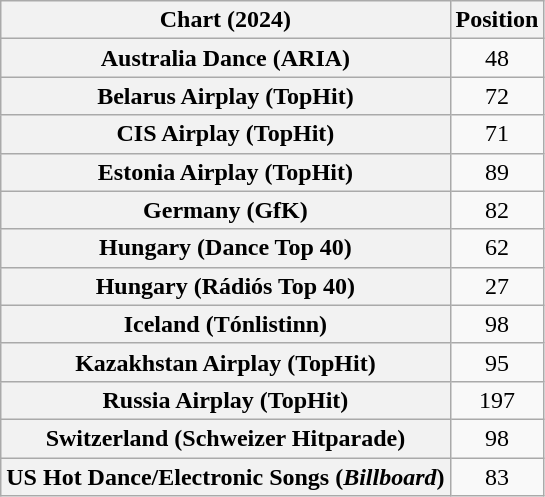<table class="wikitable sortable plainrowheaders" style="text-align:center">
<tr>
<th scope="col">Chart (2024)</th>
<th scope="col">Position</th>
</tr>
<tr>
<th scope="row">Australia Dance (ARIA)</th>
<td>48</td>
</tr>
<tr>
<th scope="row">Belarus Airplay (TopHit)</th>
<td>72</td>
</tr>
<tr>
<th scope="row">CIS Airplay (TopHit)</th>
<td>71</td>
</tr>
<tr>
<th scope="row">Estonia Airplay (TopHit)</th>
<td>89</td>
</tr>
<tr>
<th scope="row">Germany (GfK)</th>
<td>82</td>
</tr>
<tr>
<th scope="row">Hungary (Dance Top 40)</th>
<td>62</td>
</tr>
<tr>
<th scope="row">Hungary (Rádiós Top 40)</th>
<td>27</td>
</tr>
<tr>
<th scope="row">Iceland (Tónlistinn)</th>
<td>98</td>
</tr>
<tr>
<th scope="row">Kazakhstan Airplay (TopHit)</th>
<td>95</td>
</tr>
<tr>
<th scope="row">Russia Airplay (TopHit)</th>
<td>197</td>
</tr>
<tr>
<th scope="row">Switzerland (Schweizer Hitparade)</th>
<td>98</td>
</tr>
<tr>
<th scope="row">US Hot Dance/Electronic Songs (<em>Billboard</em>)</th>
<td>83</td>
</tr>
</table>
